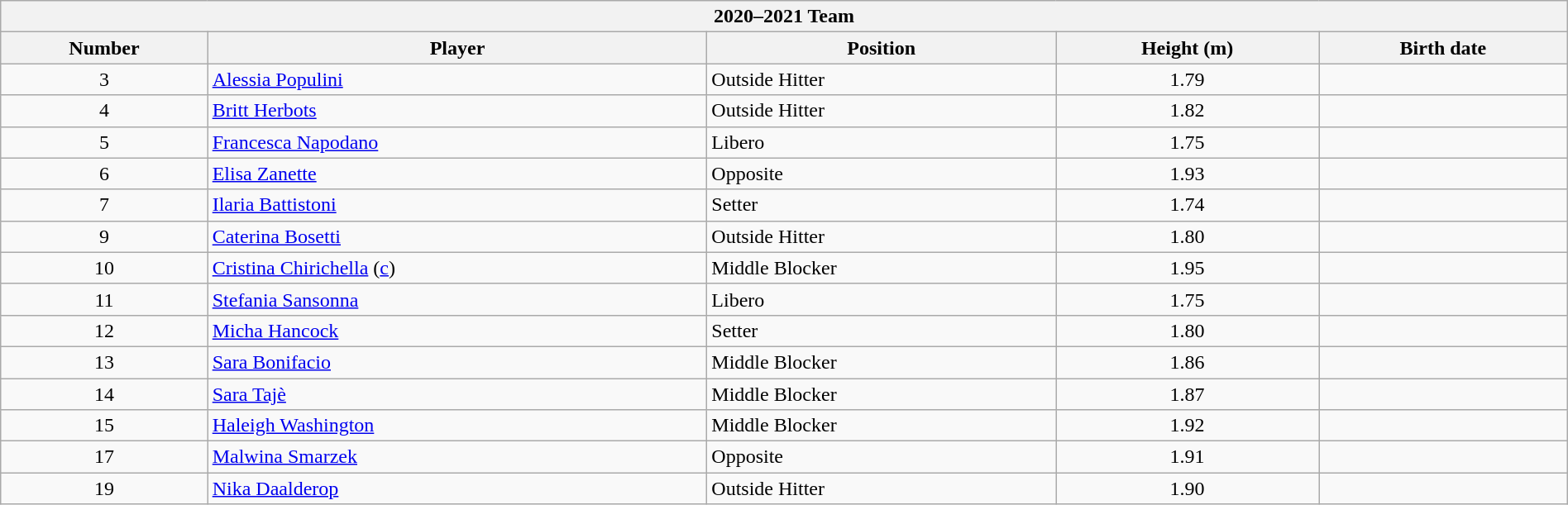<table class="wikitable collapsible collapsed" style="width:100%;">
<tr>
<th colspan=6><strong>2020–2021 Team</strong></th>
</tr>
<tr>
<th>Number</th>
<th>Player</th>
<th>Position</th>
<th>Height (m)</th>
<th>Birth date</th>
</tr>
<tr>
<td align=center>3</td>
<td> <a href='#'>Alessia Populini</a></td>
<td>Outside Hitter</td>
<td align=center>1.79</td>
<td></td>
</tr>
<tr>
<td align=center>4</td>
<td> <a href='#'>Britt Herbots</a></td>
<td>Outside Hitter</td>
<td align=center>1.82</td>
<td></td>
</tr>
<tr>
<td align=center>5</td>
<td> <a href='#'>Francesca Napodano</a></td>
<td>Libero</td>
<td align=center>1.75</td>
<td></td>
</tr>
<tr>
<td align="center">6</td>
<td> <a href='#'>Elisa Zanette</a></td>
<td>Opposite</td>
<td align="center">1.93</td>
<td></td>
</tr>
<tr>
<td align=center>7</td>
<td> <a href='#'>Ilaria Battistoni</a></td>
<td>Setter</td>
<td align=center>1.74</td>
<td></td>
</tr>
<tr>
<td align=center>9</td>
<td> <a href='#'>Caterina Bosetti</a></td>
<td>Outside Hitter</td>
<td align=center>1.80</td>
<td></td>
</tr>
<tr>
<td align=center>10</td>
<td> <a href='#'>Cristina Chirichella</a> (<a href='#'>c</a>)</td>
<td>Middle Blocker</td>
<td align=center>1.95</td>
<td></td>
</tr>
<tr>
<td align=center>11</td>
<td> <a href='#'>Stefania Sansonna</a></td>
<td>Libero</td>
<td align=center>1.75</td>
<td></td>
</tr>
<tr>
<td align="center">12</td>
<td> <a href='#'>Micha Hancock</a></td>
<td>Setter</td>
<td align="center">1.80</td>
<td></td>
</tr>
<tr>
<td align="center">13</td>
<td> <a href='#'>Sara Bonifacio</a></td>
<td>Middle Blocker</td>
<td align="center">1.86</td>
<td></td>
</tr>
<tr>
<td align="center">14</td>
<td> <a href='#'>Sara Tajè</a></td>
<td>Middle Blocker</td>
<td align="center">1.87</td>
<td></td>
</tr>
<tr>
<td align="center">15</td>
<td> <a href='#'>Haleigh Washington</a></td>
<td>Middle Blocker</td>
<td align="center">1.92</td>
<td></td>
</tr>
<tr>
<td align="center">17</td>
<td> <a href='#'>Malwina Smarzek</a></td>
<td>Opposite</td>
<td align="center">1.91</td>
<td></td>
</tr>
<tr>
<td align="center">19</td>
<td> <a href='#'>Nika Daalderop</a></td>
<td>Outside Hitter</td>
<td align="center">1.90</td>
<td></td>
</tr>
</table>
